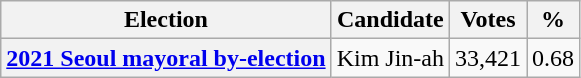<table class=wikitable style="text-align:right">
<tr>
<th>Election</th>
<th>Candidate</th>
<th>Votes</th>
<th>%</th>
</tr>
<tr>
<th><a href='#'>2021 Seoul mayoral by-election</a></th>
<td align=left>Kim Jin-ah</td>
<td>33,421</td>
<td>0.68</td>
</tr>
</table>
